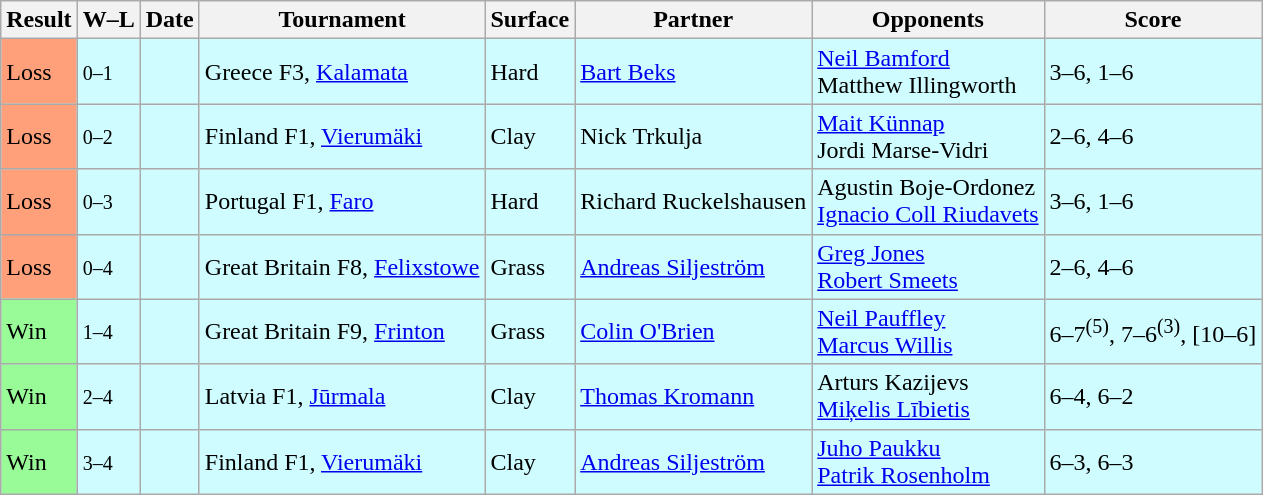<table class="sortable wikitable">
<tr>
<th>Result</th>
<th class="unsortable">W–L</th>
<th>Date</th>
<th>Tournament</th>
<th>Surface</th>
<th>Partner</th>
<th>Opponents</th>
<th class="unsortable">Score</th>
</tr>
<tr style="background:#cffcff;">
<td style="background:#ffa07a;">Loss</td>
<td><small>0–1</small></td>
<td></td>
<td>Greece F3, <a href='#'>Kalamata</a></td>
<td>Hard</td>
<td> <a href='#'>Bart Beks</a></td>
<td> <a href='#'>Neil Bamford</a> <br>  Matthew Illingworth</td>
<td>3–6, 1–6</td>
</tr>
<tr style="background:#cffcff;">
<td style="background:#ffa07a;">Loss</td>
<td><small>0–2</small></td>
<td></td>
<td>Finland F1, <a href='#'>Vierumäki</a></td>
<td>Clay</td>
<td> Nick Trkulja</td>
<td> <a href='#'>Mait Künnap</a> <br>  Jordi Marse-Vidri</td>
<td>2–6, 4–6</td>
</tr>
<tr style="background:#cffcff;">
<td style="background:#ffa07a;">Loss</td>
<td><small>0–3</small></td>
<td></td>
<td>Portugal F1, <a href='#'>Faro</a></td>
<td>Hard</td>
<td> Richard Ruckelshausen</td>
<td> Agustin Boje-Ordonez <br>  <a href='#'>Ignacio Coll Riudavets</a></td>
<td>3–6, 1–6</td>
</tr>
<tr style="background:#cffcff;">
<td style="background:#ffa07a;">Loss</td>
<td><small>0–4</small></td>
<td></td>
<td>Great Britain F8, <a href='#'>Felixstowe</a></td>
<td>Grass</td>
<td> <a href='#'>Andreas Siljeström</a></td>
<td> <a href='#'>Greg Jones</a> <br>  <a href='#'>Robert Smeets</a></td>
<td>2–6, 4–6</td>
</tr>
<tr style="background:#cffcff;">
<td style="background:#98fb98;">Win</td>
<td><small>1–4</small></td>
<td></td>
<td>Great Britain F9, <a href='#'>Frinton</a></td>
<td>Grass</td>
<td> <a href='#'>Colin O'Brien</a></td>
<td> <a href='#'>Neil Pauffley</a> <br>  <a href='#'>Marcus Willis</a></td>
<td>6–7<sup>(5)</sup>, 7–6<sup>(3)</sup>, [10–6]</td>
</tr>
<tr style="background:#cffcff;">
<td style="background:#98fb98;">Win</td>
<td><small>2–4</small></td>
<td></td>
<td>Latvia F1, <a href='#'>Jūrmala</a></td>
<td>Clay</td>
<td> <a href='#'>Thomas Kromann</a></td>
<td> Arturs Kazijevs <br>  <a href='#'>Miķelis Lībietis</a></td>
<td>6–4, 6–2</td>
</tr>
<tr style="background:#cffcff;">
<td style="background:#98fb98;">Win</td>
<td><small>3–4</small></td>
<td></td>
<td>Finland F1, <a href='#'>Vierumäki</a></td>
<td>Clay</td>
<td> <a href='#'>Andreas Siljeström</a></td>
<td> <a href='#'>Juho Paukku</a> <br>  <a href='#'>Patrik Rosenholm</a></td>
<td>6–3, 6–3</td>
</tr>
</table>
